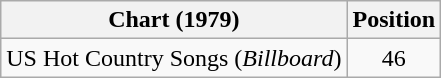<table class="wikitable">
<tr>
<th>Chart (1979)</th>
<th>Position</th>
</tr>
<tr>
<td>US Hot Country Songs (<em>Billboard</em>)</td>
<td align="center">46</td>
</tr>
</table>
